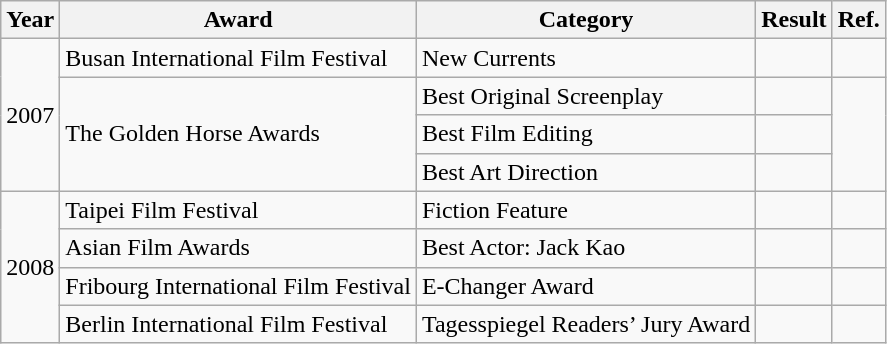<table class="wikitable">
<tr>
<th>Year</th>
<th>Award</th>
<th>Category</th>
<th>Result</th>
<th>Ref.</th>
</tr>
<tr>
<td rowspan="4">2007</td>
<td>Busan International Film Festival</td>
<td>New Currents</td>
<td></td>
<td></td>
</tr>
<tr>
<td rowspan="3">The Golden Horse Awards</td>
<td>Best Original Screenplay</td>
<td></td>
<td rowspan="3"></td>
</tr>
<tr>
<td>Best Film Editing</td>
<td></td>
</tr>
<tr>
<td>Best Art Direction</td>
<td></td>
</tr>
<tr>
<td rowspan="4">2008</td>
<td>Taipei Film Festival</td>
<td>Fiction Feature</td>
<td></td>
<td></td>
</tr>
<tr>
<td>Asian Film Awards</td>
<td>Best Actor: Jack Kao</td>
<td></td>
<td></td>
</tr>
<tr>
<td>Fribourg International Film Festival</td>
<td>E-Changer Award</td>
<td></td>
<td></td>
</tr>
<tr>
<td>Berlin International Film Festival</td>
<td>Tagesspiegel Readers’ Jury Award</td>
<td></td>
<td></td>
</tr>
</table>
